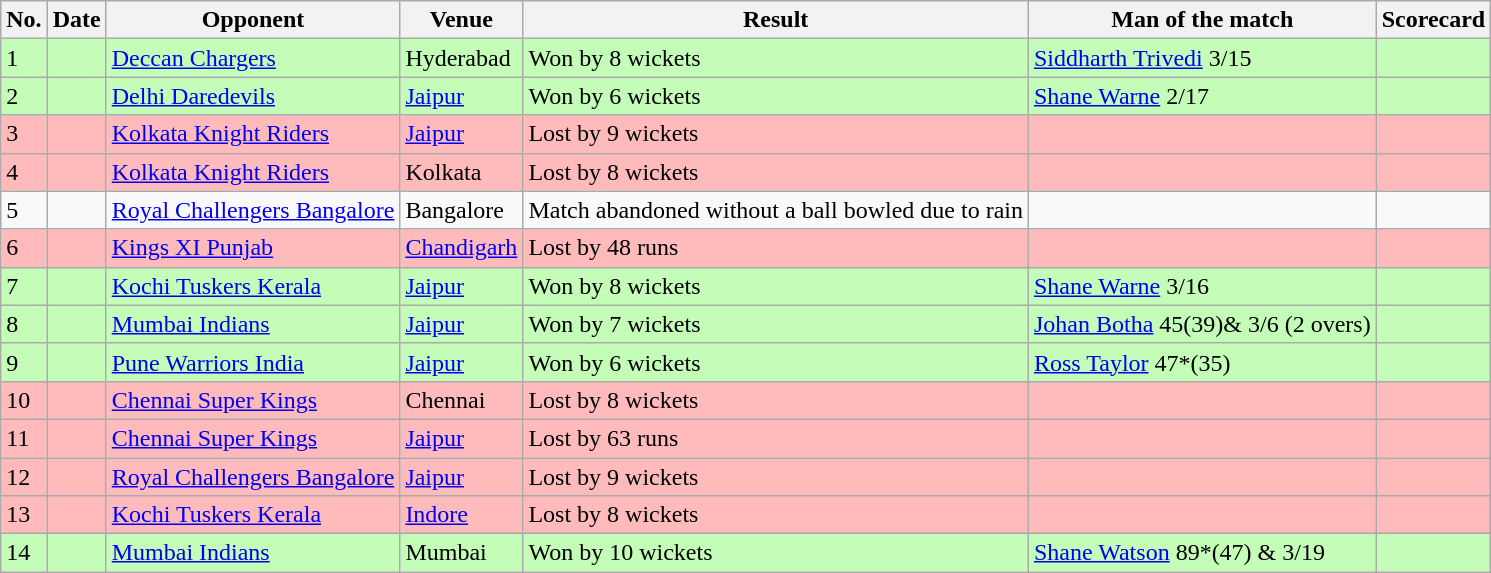<table class="wikitable sortable">
<tr>
<th>No.</th>
<th>Date</th>
<th>Opponent</th>
<th>Venue</th>
<th>Result</th>
<th>Man of the match</th>
<th>Scorecard</th>
</tr>
<tr style="background:#c3fdb8;">
<td>1</td>
<td></td>
<td><a href='#'>Deccan Chargers</a></td>
<td>Hyderabad</td>
<td>Won by 8 wickets</td>
<td><a href='#'>Siddharth Trivedi</a> 3/15</td>
<td></td>
</tr>
<tr style="background:#c3fdb8;">
<td>2</td>
<td></td>
<td><a href='#'>Delhi Daredevils</a></td>
<td><a href='#'>Jaipur</a></td>
<td>Won by 6 wickets</td>
<td><a href='#'>Shane Warne</a> 2/17</td>
<td></td>
</tr>
<tr style="background:#fbb;">
<td>3</td>
<td></td>
<td><a href='#'>Kolkata Knight Riders</a></td>
<td><a href='#'>Jaipur</a></td>
<td>Lost by 9 wickets</td>
<td></td>
<td></td>
</tr>
<tr style="background:#fbb;">
<td>4</td>
<td></td>
<td><a href='#'>Kolkata Knight Riders</a></td>
<td>Kolkata</td>
<td>Lost by 8 wickets</td>
<td></td>
<td></td>
</tr>
<tr>
<td>5</td>
<td></td>
<td><a href='#'>Royal Challengers Bangalore</a></td>
<td>Bangalore</td>
<td>Match abandoned without a ball bowled due to rain</td>
<td></td>
<td></td>
</tr>
<tr style="background:#fbb;">
<td>6</td>
<td></td>
<td><a href='#'>Kings XI Punjab</a></td>
<td><a href='#'>Chandigarh</a></td>
<td>Lost by 48 runs</td>
<td></td>
<td></td>
</tr>
<tr style="background:#c3fdb8;">
<td>7</td>
<td></td>
<td><a href='#'>Kochi Tuskers Kerala</a></td>
<td><a href='#'>Jaipur</a></td>
<td>Won by 8 wickets</td>
<td><a href='#'>Shane Warne</a> 3/16</td>
<td></td>
</tr>
<tr style="background:#c3fdb8;">
<td>8</td>
<td></td>
<td><a href='#'>Mumbai Indians</a></td>
<td><a href='#'>Jaipur</a></td>
<td>Won by 7 wickets</td>
<td><a href='#'>Johan Botha</a> 45(39)& 3/6 (2 overs)</td>
<td></td>
</tr>
<tr style="background:#c3fdb8;">
<td>9</td>
<td></td>
<td><a href='#'>Pune Warriors India</a></td>
<td><a href='#'>Jaipur</a></td>
<td>Won by 6 wickets</td>
<td> <a href='#'>Ross Taylor</a> 47*(35)</td>
<td></td>
</tr>
<tr style="background:#fbb;">
<td>10</td>
<td></td>
<td><a href='#'>Chennai Super Kings</a></td>
<td>Chennai</td>
<td>Lost by 8 wickets</td>
<td></td>
<td></td>
</tr>
<tr style="background:#fbb;">
<td>11</td>
<td></td>
<td><a href='#'>Chennai Super Kings</a></td>
<td><a href='#'>Jaipur</a></td>
<td>Lost by 63 runs</td>
<td></td>
<td></td>
</tr>
<tr style="background:#fbb;">
<td>12</td>
<td></td>
<td><a href='#'>Royal Challengers Bangalore</a></td>
<td><a href='#'>Jaipur</a></td>
<td>Lost by 9 wickets</td>
<td></td>
<td></td>
</tr>
<tr style="background:#fbb;">
<td>13</td>
<td></td>
<td><a href='#'>Kochi Tuskers Kerala</a></td>
<td><a href='#'>Indore</a></td>
<td>Lost by 8 wickets</td>
<td></td>
<td></td>
</tr>
<tr style="background:#c3fdb8;">
<td>14</td>
<td></td>
<td><a href='#'>Mumbai Indians</a></td>
<td>Mumbai</td>
<td>Won by 10 wickets</td>
<td><a href='#'>Shane Watson</a> 89*(47) & 3/19</td>
<td></td>
</tr>
</table>
